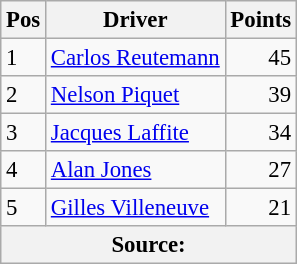<table class="wikitable" style="font-size: 95%;">
<tr>
<th>Pos</th>
<th>Driver</th>
<th>Points</th>
</tr>
<tr>
<td>1</td>
<td> <a href='#'>Carlos Reutemann</a></td>
<td align="right">45</td>
</tr>
<tr>
<td>2</td>
<td> <a href='#'>Nelson Piquet</a></td>
<td align="right">39</td>
</tr>
<tr>
<td>3</td>
<td> <a href='#'>Jacques Laffite</a></td>
<td align="right">34</td>
</tr>
<tr>
<td>4</td>
<td> <a href='#'>Alan Jones</a></td>
<td align="right">27</td>
</tr>
<tr>
<td>5</td>
<td> <a href='#'>Gilles Villeneuve</a></td>
<td align="right">21</td>
</tr>
<tr>
<th colspan=4>Source: </th>
</tr>
</table>
